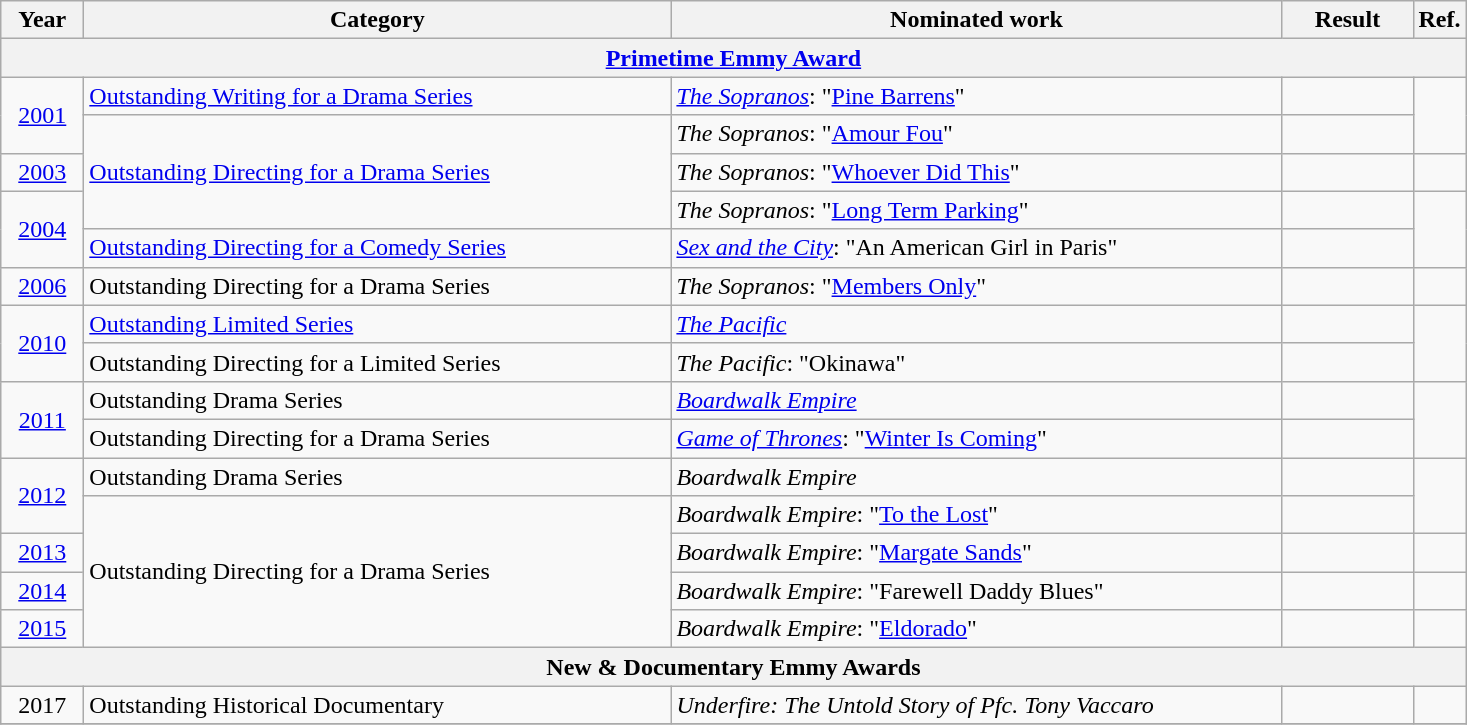<table class="wikitable sortable">
<tr>
<th scope="col" style="width:3em;">Year</th>
<th scope="col" style="width:24em;">Category</th>
<th scope="col" style="width:25em;">Nominated work</th>
<th scope="col" style="width:5em;">Result</th>
<th class=unsortable>Ref.</th>
</tr>
<tr>
<th colspan=5><a href='#'>Primetime Emmy Award</a></th>
</tr>
<tr>
<td style="text-align:center;", rowspan=2><a href='#'>2001</a></td>
<td><a href='#'>Outstanding Writing for a Drama Series</a></td>
<td><em><a href='#'>The Sopranos</a></em>: "<a href='#'>Pine Barrens</a>"</td>
<td></td>
<td rowspan=2></td>
</tr>
<tr>
<td rowspan=3><a href='#'>Outstanding Directing for a Drama Series</a></td>
<td><em>The Sopranos</em>: "<a href='#'>Amour Fou</a>"</td>
<td></td>
</tr>
<tr>
<td style="text-align:center;"><a href='#'>2003</a></td>
<td><em>The Sopranos</em>: "<a href='#'>Whoever Did This</a>"</td>
<td></td>
<td></td>
</tr>
<tr>
<td style="text-align:center;", rowspan=2><a href='#'>2004</a></td>
<td><em>The Sopranos</em>: "<a href='#'>Long Term Parking</a>"</td>
<td></td>
<td rowspan=2></td>
</tr>
<tr>
<td><a href='#'>Outstanding Directing for a Comedy Series</a></td>
<td><em><a href='#'>Sex and the City</a></em>: "An American Girl in Paris"</td>
<td></td>
</tr>
<tr>
<td style="text-align:center;"><a href='#'>2006</a></td>
<td>Outstanding Directing for a Drama Series</td>
<td><em>The Sopranos</em>: "<a href='#'>Members Only</a>"</td>
<td></td>
<td></td>
</tr>
<tr>
<td style="text-align:center;", rowspan=2><a href='#'>2010</a></td>
<td><a href='#'>Outstanding Limited Series</a></td>
<td><em><a href='#'>The Pacific</a></em></td>
<td></td>
<td rowspan=2></td>
</tr>
<tr>
<td>Outstanding Directing for a Limited Series</td>
<td><em>The Pacific</em>: "Okinawa"</td>
<td></td>
</tr>
<tr>
<td style="text-align:center;", rowspan=2><a href='#'>2011</a></td>
<td>Outstanding Drama Series</td>
<td><em><a href='#'>Boardwalk Empire</a></em></td>
<td></td>
<td rowspan=2></td>
</tr>
<tr>
<td>Outstanding Directing for a Drama Series</td>
<td><em><a href='#'>Game of Thrones</a></em>: "<a href='#'>Winter Is Coming</a>"</td>
<td></td>
</tr>
<tr>
<td style="text-align:center;", rowspan=2><a href='#'>2012</a></td>
<td>Outstanding Drama Series</td>
<td><em>Boardwalk Empire</em></td>
<td></td>
<td rowspan=2></td>
</tr>
<tr>
<td rowspan=4>Outstanding Directing for a Drama Series</td>
<td><em>Boardwalk Empire</em>: "<a href='#'>To the Lost</a>"</td>
<td></td>
</tr>
<tr>
<td style="text-align:center;"><a href='#'>2013</a></td>
<td><em>Boardwalk Empire</em>: "<a href='#'>Margate Sands</a>"</td>
<td></td>
<td></td>
</tr>
<tr>
<td style="text-align:center;"><a href='#'>2014</a></td>
<td><em>Boardwalk Empire</em>: "Farewell Daddy Blues"</td>
<td></td>
<td></td>
</tr>
<tr>
<td style="text-align:center;"><a href='#'>2015</a></td>
<td><em>Boardwalk Empire</em>: "<a href='#'>Eldorado</a>"</td>
<td></td>
<td></td>
</tr>
<tr>
<th colspan=5>New & Documentary Emmy Awards</th>
</tr>
<tr>
<td style="text-align:center;">2017</td>
<td>Outstanding Historical Documentary</td>
<td><em>Underfire: The Untold Story of Pfc. Tony Vaccaro</em></td>
<td></td>
<td></td>
</tr>
<tr>
</tr>
</table>
